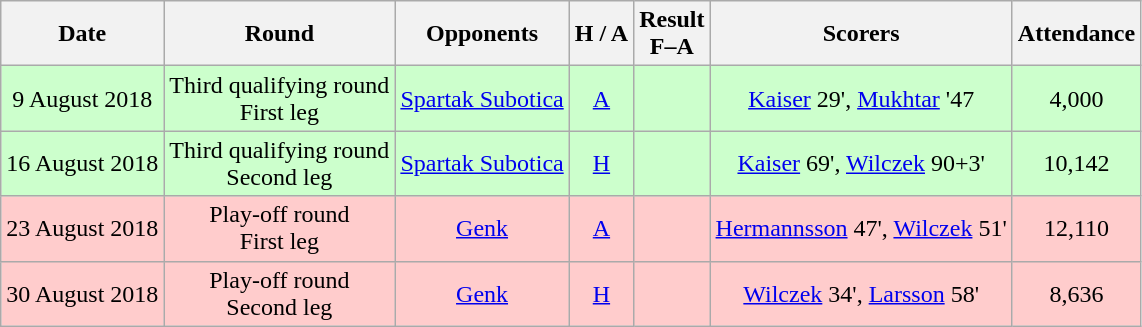<table class="wikitable" style="text-align:center">
<tr>
<th>Date</th>
<th>Round</th>
<th>Opponents</th>
<th>H / A</th>
<th>Result<br>F–A</th>
<th>Scorers</th>
<th>Attendance</th>
</tr>
<tr bgcolor=#ccffcc>
<td>9 August 2018</td>
<td>Third qualifying round<br>First leg</td>
<td><a href='#'>Spartak Subotica</a></td>
<td><a href='#'>A</a></td>
<td></td>
<td><a href='#'>Kaiser</a> 29', <a href='#'>Mukhtar</a> '47</td>
<td>4,000</td>
</tr>
<tr bgcolor=#ccffcc>
<td>16 August 2018</td>
<td>Third qualifying round<br>Second leg</td>
<td><a href='#'>Spartak Subotica</a></td>
<td><a href='#'>H</a></td>
<td></td>
<td><a href='#'>Kaiser</a> 69', <a href='#'>Wilczek</a> 90+3'</td>
<td>10,142</td>
</tr>
<tr bgcolor=#ffcccc>
<td>23 August 2018</td>
<td>Play-off round<br>First leg</td>
<td><a href='#'>Genk</a></td>
<td><a href='#'>A</a></td>
<td></td>
<td><a href='#'>Hermannsson</a> 47', <a href='#'>Wilczek</a> 51'</td>
<td>12,110</td>
</tr>
<tr bgcolor=#ffcccc>
<td>30 August 2018</td>
<td>Play-off round<br>Second leg</td>
<td><a href='#'>Genk</a></td>
<td><a href='#'>H</a></td>
<td></td>
<td><a href='#'>Wilczek</a> 34', <a href='#'>Larsson</a> 58'</td>
<td>8,636</td>
</tr>
</table>
